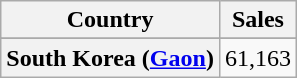<table class="wikitable sortable plainrowheaders">
<tr>
<th>Country</th>
<th>Sales</th>
</tr>
<tr>
</tr>
<tr>
<th scope=row>South Korea (<a href='#'>Gaon</a>)</th>
<td align=center>61,163</td>
</tr>
</table>
